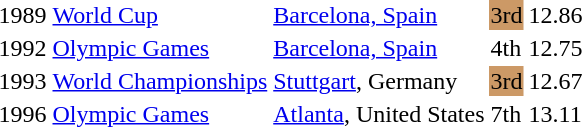<table>
<tr>
<td>1989</td>
<td><a href='#'>World Cup</a></td>
<td><a href='#'>Barcelona, Spain</a></td>
<td bgcolor="cc9966">3rd</td>
<td>12.86</td>
</tr>
<tr>
<td>1992</td>
<td><a href='#'>Olympic Games</a></td>
<td><a href='#'>Barcelona, Spain</a></td>
<td>4th</td>
<td>12.75</td>
</tr>
<tr>
<td>1993</td>
<td><a href='#'>World Championships</a></td>
<td><a href='#'>Stuttgart</a>, Germany</td>
<td bgcolor="cc9966">3rd</td>
<td>12.67</td>
</tr>
<tr>
<td>1996</td>
<td><a href='#'>Olympic Games</a></td>
<td><a href='#'>Atlanta</a>, United States</td>
<td>7th</td>
<td>13.11</td>
</tr>
</table>
